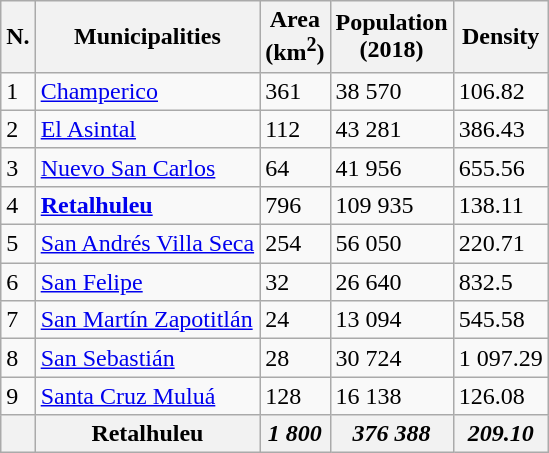<table class="wikitable sortable">
<tr>
<th>N.</th>
<th>Municipalities</th>
<th>Area<br>(km<sup>2</sup>)</th>
<th>Population<br>(2018)</th>
<th>Density</th>
</tr>
<tr>
<td>1</td>
<td><a href='#'>Champerico</a></td>
<td>361</td>
<td>38 570</td>
<td>106.82</td>
</tr>
<tr>
<td>2</td>
<td><a href='#'>El Asintal</a></td>
<td>112</td>
<td>43 281</td>
<td>386.43</td>
</tr>
<tr>
<td>3</td>
<td><a href='#'>Nuevo San Carlos</a></td>
<td>64</td>
<td>41 956</td>
<td>655.56</td>
</tr>
<tr>
<td>4</td>
<td><strong><a href='#'>Retalhuleu</a></strong></td>
<td>796</td>
<td>109 935</td>
<td>138.11</td>
</tr>
<tr>
<td>5</td>
<td><a href='#'>San Andrés Villa Seca</a></td>
<td>254</td>
<td>56 050</td>
<td>220.71</td>
</tr>
<tr>
<td>6</td>
<td><a href='#'>San Felipe</a></td>
<td>32</td>
<td>26 640</td>
<td>832.5</td>
</tr>
<tr>
<td>7</td>
<td><a href='#'>San Martín Zapotitlán</a></td>
<td>24</td>
<td>13 094</td>
<td>545.58</td>
</tr>
<tr>
<td>8</td>
<td><a href='#'>San Sebastián</a></td>
<td>28</td>
<td>30 724</td>
<td>1 097.29</td>
</tr>
<tr>
<td>9</td>
<td><a href='#'>Santa Cruz Muluá</a></td>
<td>128</td>
<td>16 138</td>
<td>126.08</td>
</tr>
<tr>
<th></th>
<th>Retalhuleu</th>
<th><em>1 800</em></th>
<th><em>376 388</em></th>
<th><em>209.10</em></th>
</tr>
</table>
